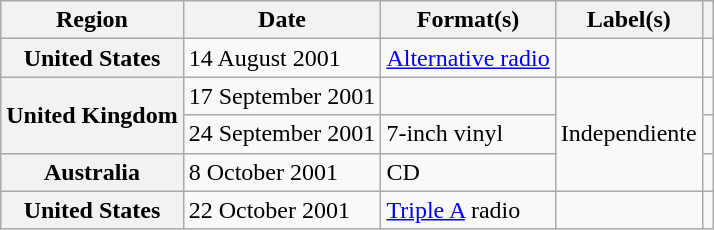<table class="wikitable plainrowheaders">
<tr>
<th scope="col">Region</th>
<th scope="col">Date</th>
<th scope="col">Format(s)</th>
<th scope="col">Label(s)</th>
<th scope="col"></th>
</tr>
<tr>
<th scope="row">United States</th>
<td>14 August 2001</td>
<td><a href='#'>Alternative radio</a></td>
<td></td>
<td></td>
</tr>
<tr>
<th scope="row" rowspan="2">United Kingdom</th>
<td>17 September 2001</td>
<td></td>
<td rowspan="3">Independiente</td>
<td></td>
</tr>
<tr>
<td>24 September 2001</td>
<td>7-inch vinyl</td>
<td></td>
</tr>
<tr>
<th scope="row">Australia</th>
<td>8 October 2001</td>
<td>CD</td>
<td></td>
</tr>
<tr>
<th scope="row">United States</th>
<td>22 October 2001</td>
<td><a href='#'>Triple A</a> radio</td>
<td></td>
<td></td>
</tr>
</table>
